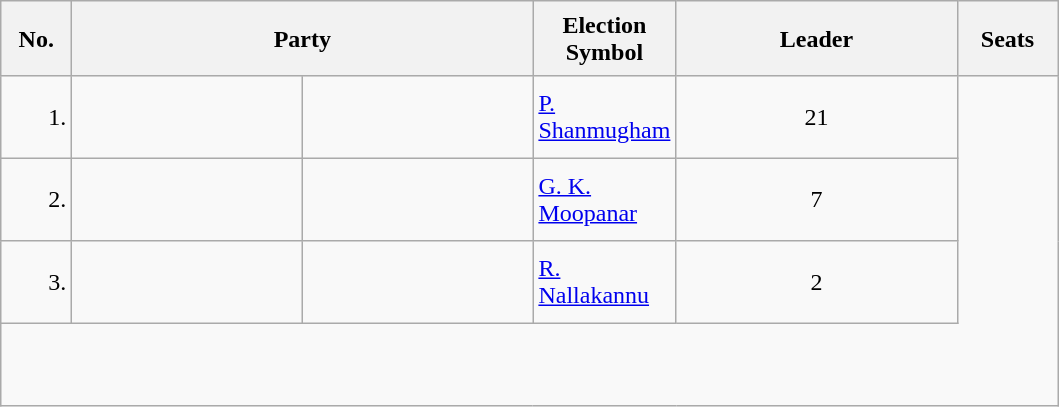<table class="wikitable">
<tr style="height: 50px;">
<th scope="col" style="width:40px;">No.<br></th>
<th scope="col" style="width:300px;"colspan=2">Party</th>
<th scope="col" style="width:80px;">Election Symbol</th>
<th scope="col" style="width:180px;">Leader</th>
<th scope="col" style="width:60px;">Seats</th>
</tr>
<tr style="height: 55px;">
<td style="text-align:right;">1.</td>
<td></td>
<td style="text-align:center;"><br></td>
<td><a href='#'>P. Shanmugham</a></td>
<td style="text-align:center;">21</td>
</tr>
<tr style="height: 55px;">
<td style="text-align:right;">2.</td>
<td></td>
<td style="text-align:center;"><br></td>
<td><a href='#'>G. K. Moopanar</a></td>
<td style="text-align:center;">7</td>
</tr>
<tr style="height: 55px;">
<td style="text-align:right;">3.</td>
<td></td>
<td style="text-align:center;"><br></td>
<td><a href='#'>R. Nallakannu</a></td>
<td style="text-align:center;">2</td>
</tr>
<tr style="height: 55px;">
</tr>
</table>
